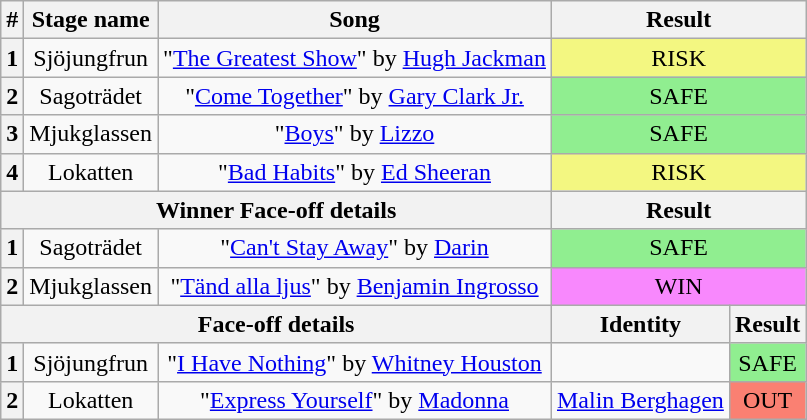<table class="wikitable plainrowheaders" style="text-align: center;">
<tr>
<th>#</th>
<th>Stage name</th>
<th>Song</th>
<th colspan=2>Result</th>
</tr>
<tr>
<th>1</th>
<td>Sjöjungfrun</td>
<td>"<a href='#'>The Greatest Show</a>" by <a href='#'>Hugh Jackman</a></td>
<td colspan=2 bgcolor=#F3F781>RISK</td>
</tr>
<tr>
<th>2</th>
<td>Sagoträdet</td>
<td>"<a href='#'>Come Together</a>" by <a href='#'>Gary Clark Jr.</a></td>
<td colspan=2 bgcolor=lightgreen>SAFE</td>
</tr>
<tr>
<th>3</th>
<td>Mjukglassen</td>
<td>"<a href='#'>Boys</a>" by <a href='#'>Lizzo</a></td>
<td colspan=2 bgcolor=lightgreen>SAFE</td>
</tr>
<tr>
<th>4</th>
<td>Lokatten</td>
<td>"<a href='#'>Bad Habits</a>" by <a href='#'>Ed Sheeran</a></td>
<td colspan=2 bgcolor=#F3F781>RISK</td>
</tr>
<tr>
<th colspan="3">Winner Face-off details</th>
<th colspan=2>Result</th>
</tr>
<tr>
<th>1</th>
<td>Sagoträdet</td>
<td>"<a href='#'>Can't Stay Away</a>" by <a href='#'>Darin</a></td>
<td colspan=2 bgcolor=lightgreen>SAFE</td>
</tr>
<tr>
<th>2</th>
<td>Mjukglassen</td>
<td>"<a href='#'>Tänd alla ljus</a>" by <a href='#'>Benjamin Ingrosso</a></td>
<td colspan="2" bgcolor="F888FD">WIN</td>
</tr>
<tr>
<th colspan="3">Face-off details</th>
<th>Identity</th>
<th>Result</th>
</tr>
<tr>
<th>1</th>
<td>Sjöjungfrun</td>
<td>"<a href='#'>I Have Nothing</a>" by <a href='#'>Whitney Houston</a></td>
<td></td>
<td bgcolor=lightgreen>SAFE</td>
</tr>
<tr>
<th>2</th>
<td>Lokatten</td>
<td>"<a href='#'>Express Yourself</a>" by <a href='#'>Madonna</a></td>
<td><a href='#'>Malin Berghagen</a></td>
<td bgcolor=salmon>OUT</td>
</tr>
</table>
